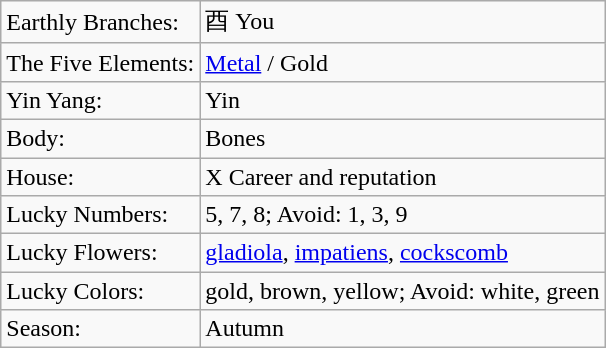<table class="wikitable">
<tr>
<td>Earthly Branches:</td>
<td>酉 You</td>
</tr>
<tr>
<td>The Five Elements:</td>
<td><a href='#'>Metal</a> / Gold</td>
</tr>
<tr>
<td>Yin Yang:</td>
<td>Yin</td>
</tr>
<tr>
<td>Body:</td>
<td>Bones</td>
</tr>
<tr>
<td>House:</td>
<td>X Career and reputation</td>
</tr>
<tr>
<td>Lucky Numbers:</td>
<td>5, 7, 8; Avoid: 1, 3, 9</td>
</tr>
<tr>
<td>Lucky Flowers:</td>
<td><a href='#'>gladiola</a>, <a href='#'>impatiens</a>, <a href='#'>cockscomb</a></td>
</tr>
<tr>
<td>Lucky Colors:</td>
<td>gold, brown, yellow; Avoid: white, green</td>
</tr>
<tr>
<td>Season:</td>
<td>Autumn</td>
</tr>
</table>
